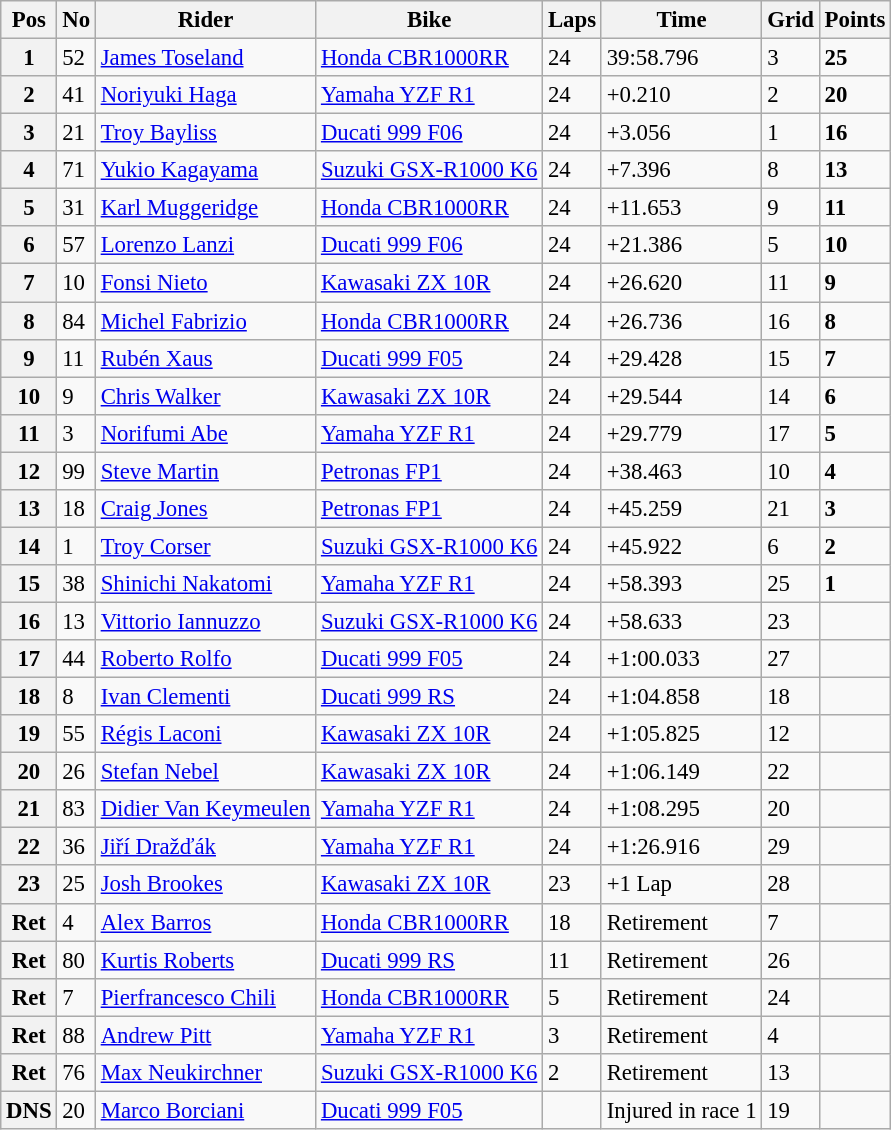<table class="wikitable" style="font-size: 95%;">
<tr>
<th>Pos</th>
<th>No</th>
<th>Rider</th>
<th>Bike</th>
<th>Laps</th>
<th>Time</th>
<th>Grid</th>
<th>Points</th>
</tr>
<tr>
<th>1</th>
<td>52</td>
<td> <a href='#'>James Toseland</a></td>
<td><a href='#'>Honda CBR1000RR</a></td>
<td>24</td>
<td>39:58.796</td>
<td>3</td>
<td><strong>25</strong></td>
</tr>
<tr>
<th>2</th>
<td>41</td>
<td> <a href='#'>Noriyuki Haga</a></td>
<td><a href='#'>Yamaha YZF R1</a></td>
<td>24</td>
<td>+0.210</td>
<td>2</td>
<td><strong>20</strong></td>
</tr>
<tr>
<th>3</th>
<td>21</td>
<td> <a href='#'>Troy Bayliss</a></td>
<td><a href='#'>Ducati 999 F06</a></td>
<td>24</td>
<td>+3.056</td>
<td>1</td>
<td><strong>16</strong></td>
</tr>
<tr>
<th>4</th>
<td>71</td>
<td> <a href='#'>Yukio Kagayama</a></td>
<td><a href='#'>Suzuki GSX-R1000 K6</a></td>
<td>24</td>
<td>+7.396</td>
<td>8</td>
<td><strong>13</strong></td>
</tr>
<tr>
<th>5</th>
<td>31</td>
<td> <a href='#'>Karl Muggeridge</a></td>
<td><a href='#'>Honda CBR1000RR</a></td>
<td>24</td>
<td>+11.653</td>
<td>9</td>
<td><strong>11</strong></td>
</tr>
<tr>
<th>6</th>
<td>57</td>
<td> <a href='#'>Lorenzo Lanzi</a></td>
<td><a href='#'>Ducati 999 F06</a></td>
<td>24</td>
<td>+21.386</td>
<td>5</td>
<td><strong>10</strong></td>
</tr>
<tr>
<th>7</th>
<td>10</td>
<td> <a href='#'>Fonsi Nieto</a></td>
<td><a href='#'>Kawasaki ZX 10R</a></td>
<td>24</td>
<td>+26.620</td>
<td>11</td>
<td><strong>9</strong></td>
</tr>
<tr>
<th>8</th>
<td>84</td>
<td> <a href='#'>Michel Fabrizio</a></td>
<td><a href='#'>Honda CBR1000RR</a></td>
<td>24</td>
<td>+26.736</td>
<td>16</td>
<td><strong>8</strong></td>
</tr>
<tr>
<th>9</th>
<td>11</td>
<td> <a href='#'>Rubén Xaus</a></td>
<td><a href='#'>Ducati 999 F05</a></td>
<td>24</td>
<td>+29.428</td>
<td>15</td>
<td><strong>7</strong></td>
</tr>
<tr>
<th>10</th>
<td>9</td>
<td> <a href='#'>Chris Walker</a></td>
<td><a href='#'>Kawasaki ZX 10R</a></td>
<td>24</td>
<td>+29.544</td>
<td>14</td>
<td><strong>6</strong></td>
</tr>
<tr>
<th>11</th>
<td>3</td>
<td> <a href='#'>Norifumi Abe</a></td>
<td><a href='#'>Yamaha YZF R1</a></td>
<td>24</td>
<td>+29.779</td>
<td>17</td>
<td><strong>5</strong></td>
</tr>
<tr>
<th>12</th>
<td>99</td>
<td> <a href='#'>Steve Martin</a></td>
<td><a href='#'>Petronas FP1</a></td>
<td>24</td>
<td>+38.463</td>
<td>10</td>
<td><strong>4</strong></td>
</tr>
<tr>
<th>13</th>
<td>18</td>
<td> <a href='#'>Craig Jones</a></td>
<td><a href='#'>Petronas FP1</a></td>
<td>24</td>
<td>+45.259</td>
<td>21</td>
<td><strong>3</strong></td>
</tr>
<tr>
<th>14</th>
<td>1</td>
<td> <a href='#'>Troy Corser</a></td>
<td><a href='#'>Suzuki GSX-R1000 K6</a></td>
<td>24</td>
<td>+45.922</td>
<td>6</td>
<td><strong>2</strong></td>
</tr>
<tr>
<th>15</th>
<td>38</td>
<td> <a href='#'>Shinichi Nakatomi</a></td>
<td><a href='#'>Yamaha YZF R1</a></td>
<td>24</td>
<td>+58.393</td>
<td>25</td>
<td><strong>1</strong></td>
</tr>
<tr>
<th>16</th>
<td>13</td>
<td> <a href='#'>Vittorio Iannuzzo</a></td>
<td><a href='#'>Suzuki GSX-R1000 K6</a></td>
<td>24</td>
<td>+58.633</td>
<td>23</td>
<td></td>
</tr>
<tr>
<th>17</th>
<td>44</td>
<td> <a href='#'>Roberto Rolfo</a></td>
<td><a href='#'>Ducati 999 F05</a></td>
<td>24</td>
<td>+1:00.033</td>
<td>27</td>
<td></td>
</tr>
<tr>
<th>18</th>
<td>8</td>
<td> <a href='#'>Ivan Clementi</a></td>
<td><a href='#'>Ducati 999 RS</a></td>
<td>24</td>
<td>+1:04.858</td>
<td>18</td>
<td></td>
</tr>
<tr>
<th>19</th>
<td>55</td>
<td> <a href='#'>Régis Laconi</a></td>
<td><a href='#'>Kawasaki ZX 10R</a></td>
<td>24</td>
<td>+1:05.825</td>
<td>12</td>
<td></td>
</tr>
<tr>
<th>20</th>
<td>26</td>
<td> <a href='#'>Stefan Nebel</a></td>
<td><a href='#'>Kawasaki ZX 10R</a></td>
<td>24</td>
<td>+1:06.149</td>
<td>22</td>
<td></td>
</tr>
<tr>
<th>21</th>
<td>83</td>
<td> <a href='#'>Didier Van Keymeulen</a></td>
<td><a href='#'>Yamaha YZF R1</a></td>
<td>24</td>
<td>+1:08.295</td>
<td>20</td>
<td></td>
</tr>
<tr>
<th>22</th>
<td>36</td>
<td> <a href='#'>Jiří Dražďák</a></td>
<td><a href='#'>Yamaha YZF R1</a></td>
<td>24</td>
<td>+1:26.916</td>
<td>29</td>
<td></td>
</tr>
<tr>
<th>23</th>
<td>25</td>
<td> <a href='#'>Josh Brookes</a></td>
<td><a href='#'>Kawasaki ZX 10R</a></td>
<td>23</td>
<td>+1 Lap</td>
<td>28</td>
<td></td>
</tr>
<tr>
<th>Ret</th>
<td>4</td>
<td> <a href='#'>Alex Barros</a></td>
<td><a href='#'>Honda CBR1000RR</a></td>
<td>18</td>
<td>Retirement</td>
<td>7</td>
<td></td>
</tr>
<tr>
<th>Ret</th>
<td>80</td>
<td> <a href='#'>Kurtis Roberts</a></td>
<td><a href='#'>Ducati 999 RS</a></td>
<td>11</td>
<td>Retirement</td>
<td>26</td>
<td></td>
</tr>
<tr>
<th>Ret</th>
<td>7</td>
<td> <a href='#'>Pierfrancesco Chili</a></td>
<td><a href='#'>Honda CBR1000RR</a></td>
<td>5</td>
<td>Retirement</td>
<td>24</td>
<td></td>
</tr>
<tr>
<th>Ret</th>
<td>88</td>
<td> <a href='#'>Andrew Pitt</a></td>
<td><a href='#'>Yamaha YZF R1</a></td>
<td>3</td>
<td>Retirement</td>
<td>4</td>
<td></td>
</tr>
<tr>
<th>Ret</th>
<td>76</td>
<td> <a href='#'>Max Neukirchner</a></td>
<td><a href='#'>Suzuki GSX-R1000 K6</a></td>
<td>2</td>
<td>Retirement</td>
<td>13</td>
<td></td>
</tr>
<tr>
<th>DNS</th>
<td>20</td>
<td> <a href='#'>Marco Borciani</a></td>
<td><a href='#'>Ducati 999 F05</a></td>
<td></td>
<td>Injured in race 1</td>
<td>19</td>
<td></td>
</tr>
</table>
